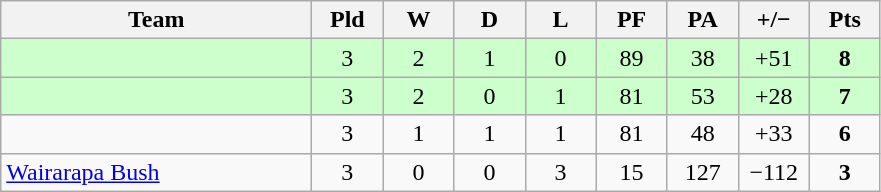<table class="wikitable" style="text-align:center">
<tr>
<th width="200">Team</th>
<th width="40">Pld</th>
<th width="40">W</th>
<th width="40">D</th>
<th width="40">L</th>
<th width="40">PF</th>
<th width="40">PA</th>
<th width="40">+/−</th>
<th width="40">Pts</th>
</tr>
<tr style="background:#cfc">
<td align=left></td>
<td>3</td>
<td>2</td>
<td>1</td>
<td>0</td>
<td>89</td>
<td>38</td>
<td>+51</td>
<td><strong>8</strong></td>
</tr>
<tr style="background:#cfc">
<td align=left></td>
<td>3</td>
<td>2</td>
<td>0</td>
<td>1</td>
<td>81</td>
<td>53</td>
<td>+28</td>
<td><strong>7</strong></td>
</tr>
<tr>
<td align=left></td>
<td>3</td>
<td>1</td>
<td>1</td>
<td>1</td>
<td>81</td>
<td>48</td>
<td>+33</td>
<td><strong>6</strong></td>
</tr>
<tr>
<td align=left><a href='#'>Wairarapa Bush</a></td>
<td>3</td>
<td>0</td>
<td>0</td>
<td>3</td>
<td>15</td>
<td>127</td>
<td>−112</td>
<td><strong>3</strong></td>
</tr>
</table>
